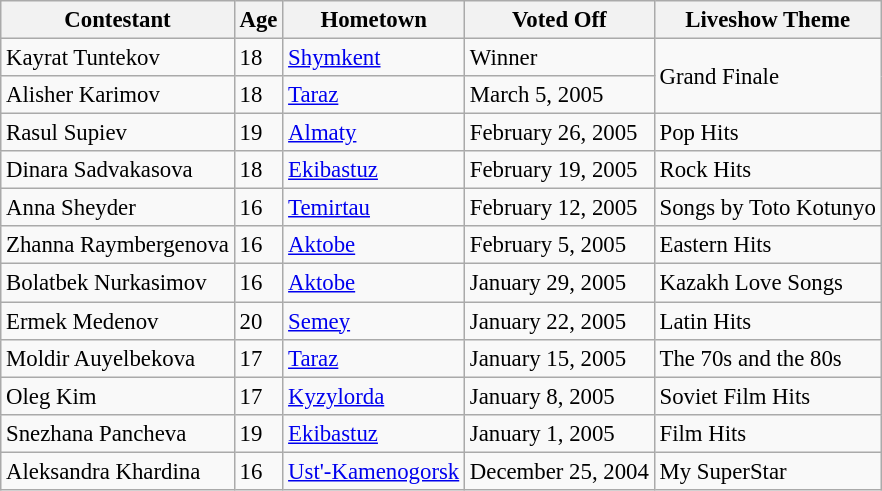<table class="wikitable" style="font-size:95%;">
<tr>
<th>Contestant</th>
<th>Age</th>
<th>Hometown</th>
<th>Voted Off</th>
<th>Liveshow Theme</th>
</tr>
<tr>
<td>Kayrat Tuntekov</td>
<td>18</td>
<td><a href='#'>Shymkent</a></td>
<td>Winner</td>
<td rowspan="2">Grand Finale</td>
</tr>
<tr>
<td>Alisher Karimov</td>
<td>18</td>
<td><a href='#'>Taraz</a></td>
<td>March 5, 2005</td>
</tr>
<tr>
<td>Rasul Supiev</td>
<td>19</td>
<td><a href='#'>Almaty</a></td>
<td>February 26, 2005</td>
<td>Pop Hits</td>
</tr>
<tr>
<td>Dinara Sadvakasova</td>
<td>18</td>
<td><a href='#'>Ekibastuz</a></td>
<td>February 19, 2005</td>
<td>Rock Hits</td>
</tr>
<tr>
<td>Anna Sheyder</td>
<td>16</td>
<td><a href='#'>Temirtau</a></td>
<td>February 12, 2005</td>
<td>Songs by Toto Kotunyo</td>
</tr>
<tr>
<td>Zhanna Raymbergenova</td>
<td>16</td>
<td><a href='#'>Aktobe</a></td>
<td>February 5, 2005</td>
<td>Eastern Hits</td>
</tr>
<tr>
<td>Bolatbek Nurkasimov</td>
<td>16</td>
<td><a href='#'>Aktobe</a></td>
<td>January 29, 2005</td>
<td>Kazakh Love Songs</td>
</tr>
<tr>
<td>Ermek Medenov</td>
<td>20</td>
<td><a href='#'>Semey</a></td>
<td>January 22, 2005</td>
<td>Latin Hits</td>
</tr>
<tr>
<td>Moldir Auyelbekova</td>
<td>17</td>
<td><a href='#'>Taraz</a></td>
<td>January 15, 2005</td>
<td>The 70s and the 80s</td>
</tr>
<tr>
<td>Oleg Kim</td>
<td>17</td>
<td><a href='#'>Kyzylorda</a></td>
<td>January 8, 2005</td>
<td>Soviet Film Hits</td>
</tr>
<tr>
<td>Snezhana Pancheva</td>
<td>19</td>
<td><a href='#'>Ekibastuz</a></td>
<td>January 1, 2005</td>
<td>Film Hits</td>
</tr>
<tr>
<td>Aleksandra Khardina</td>
<td>16</td>
<td><a href='#'>Ust'-Kamenogorsk</a></td>
<td>December 25, 2004</td>
<td>My SuperStar</td>
</tr>
</table>
